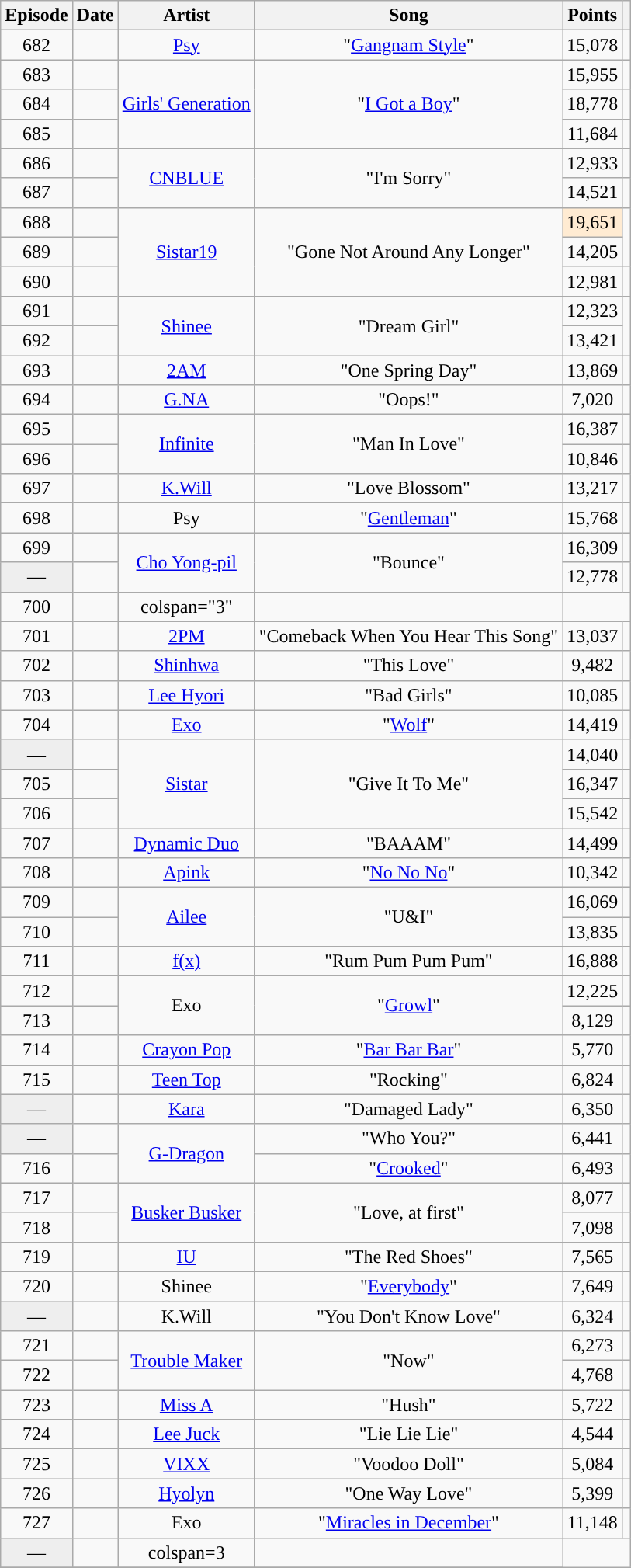<table class="sortable wikitable" style=text-align:center>
<tr>
<th>Episode</th>
<th>Date</th>
<th>Artist</th>
<th>Song</th>
<th>Points</th>
<th class="unsortable"></th>
</tr>
<tr>
<td>682</td>
<td></td>
<td><a href='#'>Psy</a></td>
<td>"<a href='#'>Gangnam Style</a>"</td>
<td>15,078</td>
<td></td>
</tr>
<tr>
<td>683</td>
<td></td>
<td rowspan="3"><a href='#'>Girls' Generation</a></td>
<td rowspan="3">"<a href='#'>I Got a Boy</a>"</td>
<td>15,955</td>
<td></td>
</tr>
<tr>
<td>684</td>
<td></td>
<td>18,778</td>
<td></td>
</tr>
<tr>
<td>685</td>
<td></td>
<td>11,684</td>
<td></td>
</tr>
<tr>
<td>686</td>
<td></td>
<td rowspan="2"><a href='#'>CNBLUE</a></td>
<td rowspan="2">"I'm Sorry"</td>
<td>12,933</td>
<td></td>
</tr>
<tr>
<td>687</td>
<td></td>
<td>14,521</td>
<td></td>
</tr>
<tr>
<td>688</td>
<td></td>
<td rowspan="3"><a href='#'>Sistar19</a></td>
<td rowspan="3">"Gone Not Around Any Longer"</td>
<td style='background:#ffebd2'>19,651</td>
<td rowspan="2"></td>
</tr>
<tr>
<td>689</td>
<td></td>
<td>14,205</td>
</tr>
<tr>
<td>690</td>
<td></td>
<td>12,981</td>
<td></td>
</tr>
<tr>
<td>691</td>
<td></td>
<td rowspan="2"><a href='#'>Shinee</a></td>
<td rowspan="2">"Dream Girl"</td>
<td>12,323</td>
<td rowspan="2"></td>
</tr>
<tr>
<td>692</td>
<td></td>
<td>13,421</td>
</tr>
<tr>
<td>693</td>
<td></td>
<td><a href='#'>2AM</a></td>
<td>"One Spring Day"</td>
<td>13,869</td>
<td></td>
</tr>
<tr>
<td>694</td>
<td></td>
<td><a href='#'>G.NA</a></td>
<td>"Oops!"</td>
<td>7,020</td>
<td></td>
</tr>
<tr>
<td>695</td>
<td></td>
<td rowspan="2"><a href='#'>Infinite</a></td>
<td rowspan="2">"Man In Love"</td>
<td>16,387</td>
<td></td>
</tr>
<tr>
<td>696</td>
<td></td>
<td>10,846</td>
<td></td>
</tr>
<tr>
<td>697</td>
<td></td>
<td><a href='#'>K.Will</a></td>
<td>"Love Blossom"</td>
<td>13,217</td>
<td></td>
</tr>
<tr>
<td>698</td>
<td></td>
<td>Psy</td>
<td>"<a href='#'>Gentleman</a>"</td>
<td>15,768</td>
<td></td>
</tr>
<tr>
<td>699</td>
<td></td>
<td rowspan="2"><a href='#'>Cho Yong-pil</a></td>
<td rowspan="2">"Bounce"</td>
<td>16,309</td>
<td></td>
</tr>
<tr>
<td style="background:#eee;">—</td>
<td></td>
<td>12,778</td>
<td></td>
</tr>
<tr>
<td>700</td>
<td></td>
<td>colspan="3" </td>
<td></td>
</tr>
<tr>
<td>701</td>
<td></td>
<td><a href='#'>2PM</a></td>
<td>"Comeback When You Hear This Song"</td>
<td>13,037</td>
<td></td>
</tr>
<tr>
<td>702</td>
<td></td>
<td><a href='#'>Shinhwa</a></td>
<td>"This Love"</td>
<td>9,482</td>
<td></td>
</tr>
<tr>
<td>703</td>
<td></td>
<td><a href='#'>Lee Hyori</a></td>
<td>"Bad Girls"</td>
<td>10,085</td>
<td></td>
</tr>
<tr>
<td>704</td>
<td></td>
<td><a href='#'>Exo</a></td>
<td>"<a href='#'>Wolf</a>"</td>
<td>14,419</td>
<td></td>
</tr>
<tr>
<td style="background:#eee;">—</td>
<td></td>
<td rowspan="3"><a href='#'>Sistar</a></td>
<td rowspan="3">"Give It To Me"</td>
<td>14,040</td>
<td></td>
</tr>
<tr>
<td>705</td>
<td></td>
<td>16,347</td>
<td></td>
</tr>
<tr>
<td>706</td>
<td></td>
<td>15,542</td>
<td></td>
</tr>
<tr>
<td>707</td>
<td></td>
<td><a href='#'>Dynamic Duo</a></td>
<td>"BAAAM"</td>
<td>14,499</td>
<td></td>
</tr>
<tr>
<td>708</td>
<td></td>
<td><a href='#'>Apink</a></td>
<td>"<a href='#'>No No No</a>"</td>
<td>10,342</td>
<td></td>
</tr>
<tr>
<td>709</td>
<td></td>
<td rowspan="2"><a href='#'>Ailee</a></td>
<td rowspan="2">"U&I"</td>
<td>16,069</td>
<td></td>
</tr>
<tr>
<td>710</td>
<td></td>
<td>13,835</td>
<td></td>
</tr>
<tr>
<td>711</td>
<td></td>
<td><a href='#'>f(x)</a></td>
<td>"Rum Pum Pum Pum"</td>
<td>16,888</td>
<td></td>
</tr>
<tr>
<td>712</td>
<td></td>
<td rowspan="2">Exo</td>
<td rowspan="2">"<a href='#'>Growl</a>"</td>
<td>12,225</td>
<td></td>
</tr>
<tr>
<td>713</td>
<td></td>
<td>8,129</td>
<td></td>
</tr>
<tr>
<td>714</td>
<td></td>
<td><a href='#'>Crayon Pop</a></td>
<td>"<a href='#'>Bar Bar Bar</a>"</td>
<td>5,770</td>
<td></td>
</tr>
<tr>
<td>715</td>
<td></td>
<td><a href='#'>Teen Top</a></td>
<td>"Rocking"</td>
<td>6,824</td>
<td></td>
</tr>
<tr>
<td style="background:#eee;">—</td>
<td></td>
<td><a href='#'>Kara</a></td>
<td>"Damaged Lady"</td>
<td>6,350</td>
<td></td>
</tr>
<tr>
<td style="background:#eee;">—</td>
<td></td>
<td rowspan="2"><a href='#'>G-Dragon</a></td>
<td>"Who You?"</td>
<td>6,441</td>
<td></td>
</tr>
<tr>
<td>716</td>
<td></td>
<td>"<a href='#'>Crooked</a>"</td>
<td>6,493</td>
<td></td>
</tr>
<tr>
<td>717</td>
<td></td>
<td rowspan="2"><a href='#'>Busker Busker</a></td>
<td rowspan="2">"Love, at first"</td>
<td>8,077</td>
<td></td>
</tr>
<tr>
<td>718</td>
<td></td>
<td>7,098</td>
<td></td>
</tr>
<tr>
<td>719</td>
<td></td>
<td><a href='#'>IU</a></td>
<td>"The Red Shoes"</td>
<td>7,565</td>
<td></td>
</tr>
<tr>
<td>720</td>
<td></td>
<td>Shinee</td>
<td>"<a href='#'>Everybody</a>"</td>
<td>7,649</td>
<td></td>
</tr>
<tr>
<td style="background:#eee;">—</td>
<td></td>
<td>K.Will</td>
<td>"You Don't Know Love"</td>
<td>6,324</td>
<td></td>
</tr>
<tr>
<td>721</td>
<td></td>
<td rowspan="2"><a href='#'>Trouble Maker</a></td>
<td rowspan="2">"Now"</td>
<td>6,273</td>
<td></td>
</tr>
<tr>
<td>722</td>
<td></td>
<td>4,768</td>
<td></td>
</tr>
<tr>
<td>723</td>
<td></td>
<td><a href='#'>Miss A</a></td>
<td>"Hush"</td>
<td>5,722</td>
<td></td>
</tr>
<tr>
<td>724</td>
<td></td>
<td><a href='#'>Lee Juck</a></td>
<td>"Lie Lie Lie"</td>
<td>4,544</td>
<td></td>
</tr>
<tr>
<td>725</td>
<td></td>
<td><a href='#'>VIXX</a></td>
<td>"Voodoo Doll"</td>
<td>5,084</td>
<td></td>
</tr>
<tr>
<td>726</td>
<td></td>
<td><a href='#'>Hyolyn</a></td>
<td>"One Way Love"</td>
<td>5,399</td>
<td></td>
</tr>
<tr>
<td>727</td>
<td></td>
<td>Exo</td>
<td>"<a href='#'>Miracles in December</a>"</td>
<td>11,148</td>
<td></td>
</tr>
<tr>
<td style="background:#eee;">—</td>
<td></td>
<td>colspan=3 </td>
<td></td>
</tr>
<tr>
</tr>
</table>
